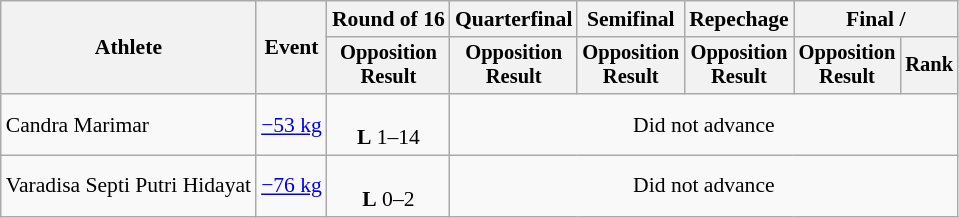<table class="wikitable" style="font-size:90%;text-align:center">
<tr>
<th rowspan="2">Athlete</th>
<th rowspan="2">Event</th>
<th>Round of 16</th>
<th>Quarterfinal</th>
<th>Semifinal</th>
<th>Repechage</th>
<th colspan="2">Final / </th>
</tr>
<tr style="font-size: 95%">
<th>Opposition<br>Result</th>
<th>Opposition<br>Result</th>
<th>Opposition<br>Result</th>
<th>Opposition<br>Result</th>
<th>Opposition<br>Result</th>
<th>Rank</th>
</tr>
<tr>
<td align="left">Candra Marimar</td>
<td align="left"><a href='#'>−53 kg</a></td>
<td><br><strong>L</strong> 1–14</td>
<td colspan="5">Did not advance</td>
</tr>
<tr>
<td align="left">Varadisa Septi Putri Hidayat</td>
<td align="left"><a href='#'>−76 kg</a></td>
<td><br><strong>L</strong> 0–2</td>
<td colspan="5">Did not advance</td>
</tr>
</table>
